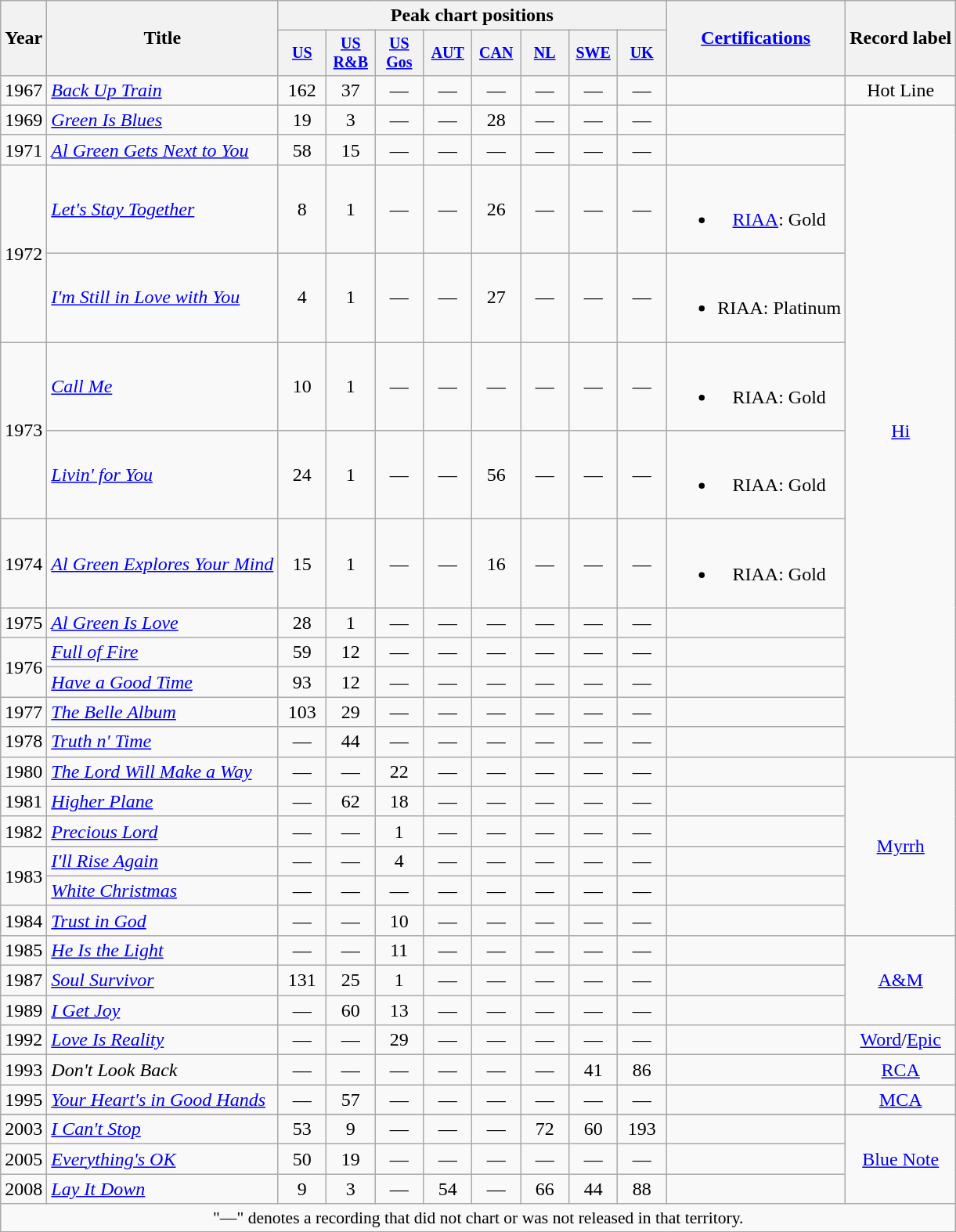<table class="wikitable" style="text-align:center;">
<tr>
<th rowspan="2">Year</th>
<th rowspan="2">Title</th>
<th colspan="8">Peak chart positions</th>
<th rowspan="2"><a href='#'>Certifications</a></th>
<th rowspan="2">Record label</th>
</tr>
<tr style="font-size:smaller;">
<th width="35"><a href='#'>US</a><br></th>
<th width="35"><a href='#'>US<br>R&B</a><br></th>
<th width="35"><a href='#'>US<br>Gos</a><br></th>
<th width="35"><a href='#'>AUT</a><br></th>
<th width="35"><a href='#'>CAN</a><br></th>
<th width="35"><a href='#'>NL</a><br></th>
<th width="35"><a href='#'>SWE</a><br></th>
<th width="35"><a href='#'>UK</a><br></th>
</tr>
<tr>
<td rowspan="1">1967</td>
<td align="left"><em><a href='#'>Back Up Train</a> </em></td>
<td>162</td>
<td>37</td>
<td>—</td>
<td>—</td>
<td>—</td>
<td>—</td>
<td>—</td>
<td>—</td>
<td></td>
<td rowspan="1">Hot Line</td>
</tr>
<tr>
<td rowspan="1">1969</td>
<td align="left"><em><a href='#'>Green Is Blues</a></em></td>
<td>19</td>
<td>3</td>
<td>—</td>
<td>—</td>
<td>28</td>
<td>—</td>
<td>—</td>
<td>—</td>
<td></td>
<td rowspan="12"><a href='#'>Hi</a></td>
</tr>
<tr>
<td rowspan="1">1971</td>
<td align="left"><em><a href='#'>Al Green Gets Next to You</a></em></td>
<td>58</td>
<td>15</td>
<td>—</td>
<td>—</td>
<td>—</td>
<td>—</td>
<td>—</td>
<td>—</td>
<td></td>
</tr>
<tr>
<td rowspan="2">1972</td>
<td align="left"><em><a href='#'>Let's Stay Together</a></em></td>
<td>8</td>
<td>1</td>
<td>—</td>
<td>—</td>
<td>26</td>
<td>—</td>
<td>—</td>
<td>—</td>
<td><br><ul><li><a href='#'>RIAA</a>: Gold</li></ul></td>
</tr>
<tr>
<td align="left"><em><a href='#'>I'm Still in Love with You</a></em></td>
<td>4</td>
<td>1</td>
<td>—</td>
<td>—</td>
<td>27</td>
<td>—</td>
<td>—</td>
<td>—</td>
<td><br><ul><li>RIAA: Platinum</li></ul></td>
</tr>
<tr>
<td rowspan="2">1973</td>
<td align="left"><em><a href='#'>Call Me</a></em></td>
<td>10</td>
<td>1</td>
<td>—</td>
<td>—</td>
<td>—</td>
<td>—</td>
<td>—</td>
<td>—</td>
<td><br><ul><li>RIAA: Gold</li></ul></td>
</tr>
<tr>
<td align="left"><em><a href='#'>Livin' for You</a></em></td>
<td>24</td>
<td>1</td>
<td>—</td>
<td>—</td>
<td>56</td>
<td>—</td>
<td>—</td>
<td>—</td>
<td><br><ul><li>RIAA: Gold</li></ul></td>
</tr>
<tr>
<td rowspan="1">1974</td>
<td align="left"><em><a href='#'>Al Green Explores Your Mind</a></em></td>
<td>15</td>
<td>1</td>
<td>—</td>
<td>—</td>
<td>16</td>
<td>—</td>
<td>—</td>
<td>—</td>
<td><br><ul><li>RIAA: Gold</li></ul></td>
</tr>
<tr>
<td rowspan="1">1975</td>
<td align="left"><em><a href='#'>Al Green Is Love</a></em></td>
<td>28</td>
<td>1</td>
<td>—</td>
<td>—</td>
<td>—</td>
<td>—</td>
<td>—</td>
<td>—</td>
<td></td>
</tr>
<tr>
<td rowspan="2">1976</td>
<td align="left"><em><a href='#'>Full of Fire</a></em></td>
<td>59</td>
<td>12</td>
<td>—</td>
<td>—</td>
<td>—</td>
<td>—</td>
<td>—</td>
<td>—</td>
<td></td>
</tr>
<tr>
<td align="left"><em><a href='#'>Have a Good Time</a></em></td>
<td>93</td>
<td>12</td>
<td>—</td>
<td>—</td>
<td>—</td>
<td>—</td>
<td>—</td>
<td>—</td>
<td align=left></td>
</tr>
<tr>
<td rowspan="1">1977</td>
<td align="left"><em><a href='#'>The Belle Album</a></em></td>
<td>103</td>
<td>29</td>
<td>—</td>
<td>—</td>
<td>—</td>
<td>—</td>
<td>—</td>
<td>—</td>
<td></td>
</tr>
<tr>
<td rowspan="1">1978</td>
<td align="left"><em><a href='#'>Truth n' Time</a></em></td>
<td>—</td>
<td>44</td>
<td>—</td>
<td>—</td>
<td>—</td>
<td>—</td>
<td>—</td>
<td>—</td>
<td></td>
</tr>
<tr>
<td rowspan="1">1980</td>
<td align="left"><em><a href='#'>The Lord Will Make a Way</a></em></td>
<td>—</td>
<td>—</td>
<td>22</td>
<td>—</td>
<td>—</td>
<td>—</td>
<td>—</td>
<td>—</td>
<td></td>
<td rowspan="6"><a href='#'>Myrrh</a></td>
</tr>
<tr>
<td rowspan="1">1981</td>
<td align="left"><em><a href='#'>Higher Plane</a></em></td>
<td>—</td>
<td>62</td>
<td>18</td>
<td>—</td>
<td>—</td>
<td>—</td>
<td>—</td>
<td>—</td>
<td></td>
</tr>
<tr>
<td rowspan="1">1982</td>
<td align="left"><em><a href='#'>Precious Lord</a></em></td>
<td>—</td>
<td>—</td>
<td>1</td>
<td>—</td>
<td>—</td>
<td>—</td>
<td>—</td>
<td>—</td>
<td></td>
</tr>
<tr>
<td rowspan="2">1983</td>
<td align="left"><em><a href='#'>I'll Rise Again</a></em></td>
<td>—</td>
<td>—</td>
<td>4</td>
<td>—</td>
<td>—</td>
<td>—</td>
<td>—</td>
<td>—</td>
<td></td>
</tr>
<tr>
<td align="left"><em><a href='#'>White Christmas</a></em></td>
<td>—</td>
<td>—</td>
<td>—</td>
<td>—</td>
<td>—</td>
<td>—</td>
<td>—</td>
<td>—</td>
<td></td>
</tr>
<tr>
<td rowspan="1">1984</td>
<td align="left"><em><a href='#'>Trust in God</a></em></td>
<td>—</td>
<td>—</td>
<td>10</td>
<td>—</td>
<td>—</td>
<td>—</td>
<td>—</td>
<td>—</td>
<td></td>
</tr>
<tr>
<td rowspan="1">1985</td>
<td align="left"><em><a href='#'>He Is the Light</a></em></td>
<td>—</td>
<td>—</td>
<td>11</td>
<td>—</td>
<td>—</td>
<td>—</td>
<td>—</td>
<td>—</td>
<td></td>
<td rowspan="3"><a href='#'>A&M</a></td>
</tr>
<tr>
<td rowspan="1">1987</td>
<td align="left"><em><a href='#'>Soul Survivor</a></em></td>
<td>131</td>
<td>25</td>
<td>1</td>
<td>—</td>
<td>—</td>
<td>—</td>
<td>—</td>
<td>—</td>
<td></td>
</tr>
<tr>
<td rowspan="1">1989</td>
<td align="left"><em><a href='#'>I Get Joy</a></em></td>
<td>—</td>
<td>60</td>
<td>13</td>
<td>—</td>
<td>—</td>
<td>—</td>
<td>—</td>
<td>—</td>
<td></td>
</tr>
<tr>
<td rowspan="1">1992</td>
<td align="left"><em><a href='#'>Love Is Reality</a></em></td>
<td>—</td>
<td>—</td>
<td>29</td>
<td>—</td>
<td>—</td>
<td>—</td>
<td>—</td>
<td>—</td>
<td></td>
<td rowspan="1"><a href='#'>Word</a>/<a href='#'>Epic</a></td>
</tr>
<tr>
<td rowspan="1">1993</td>
<td align="left"><em>Don't Look Back</em></td>
<td>—</td>
<td>—</td>
<td>—</td>
<td>—</td>
<td>—</td>
<td>—</td>
<td>41</td>
<td>86</td>
<td></td>
<td rowspan="1"><a href='#'>RCA</a></td>
</tr>
<tr>
<td rowspan="1">1995</td>
<td align="left"><em><a href='#'>Your Heart's in Good Hands</a></em></td>
<td>—</td>
<td>57</td>
<td>—</td>
<td>—</td>
<td>—</td>
<td>—</td>
<td>—</td>
<td>—</td>
<td></td>
<td rowspan="1"><a href='#'>MCA</a></td>
</tr>
<tr>
</tr>
<tr>
<td rowspan="1">2003</td>
<td align="left"><em><a href='#'>I Can't Stop</a></em></td>
<td>53</td>
<td>9</td>
<td>—</td>
<td>—</td>
<td>—</td>
<td>72</td>
<td>60</td>
<td>193</td>
<td></td>
<td rowspan="3"><a href='#'>Blue Note</a></td>
</tr>
<tr>
<td rowspan="1">2005</td>
<td align="left"><em><a href='#'>Everything's OK</a></em></td>
<td>50</td>
<td>19</td>
<td>—</td>
<td>—</td>
<td>—</td>
<td>—</td>
<td>—</td>
<td>—</td>
<td></td>
</tr>
<tr>
<td rowspan="1">2008</td>
<td align="left"><em><a href='#'>Lay It Down</a></em></td>
<td>9</td>
<td>3</td>
<td>—</td>
<td>54</td>
<td>—</td>
<td>66</td>
<td>44</td>
<td>88</td>
<td></td>
</tr>
<tr>
<td colspan="15" style="font-size:90%">"—" denotes a recording that did not chart or was not released in that territory.</td>
</tr>
</table>
